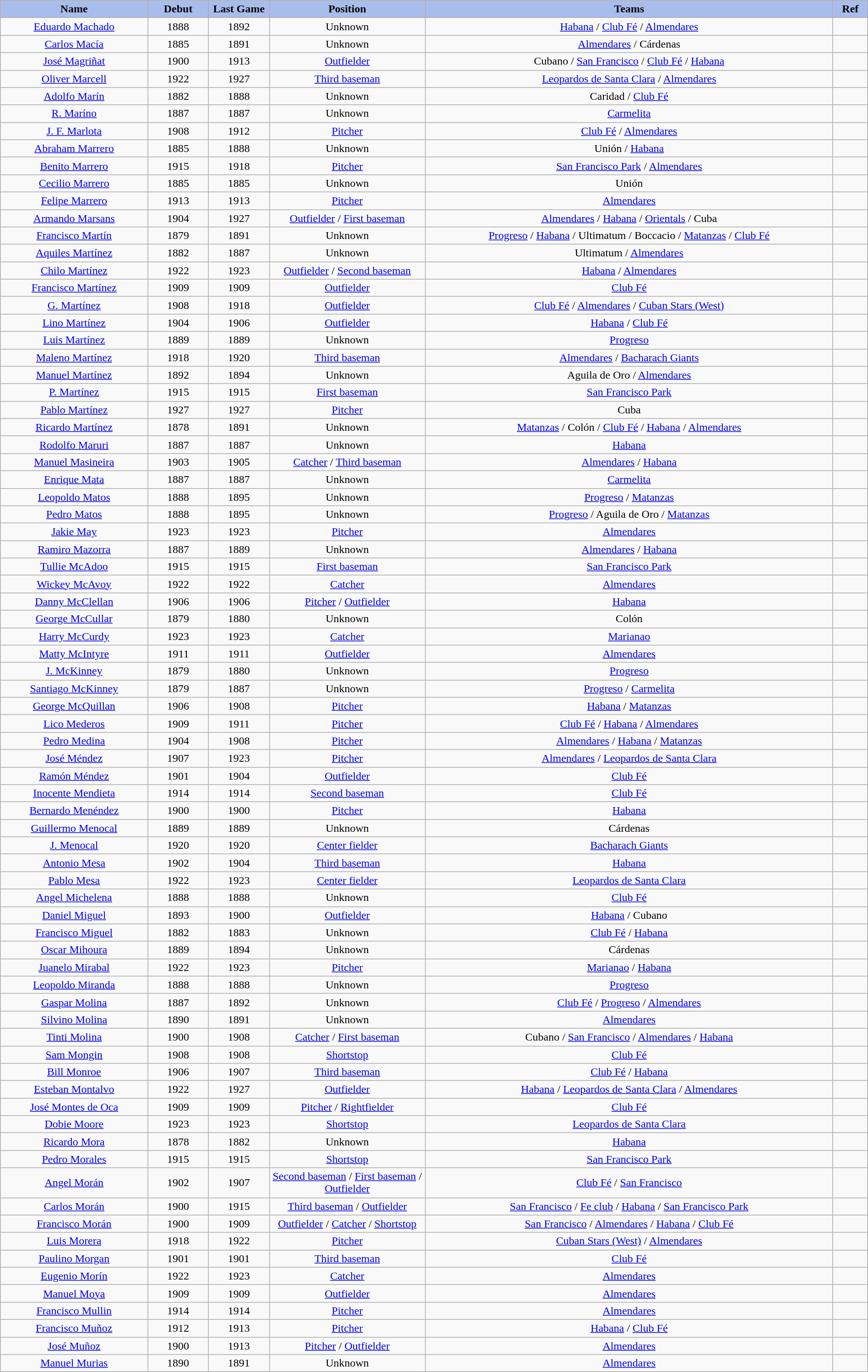<table class="wikitable" style="width: 100%">
<tr>
<th style="background:#a8bdec; width:17%;">Name</th>
<th style="width:7%; background:#a8bdec;">Debut</th>
<th style="width:7%; background:#a8bdec;">Last Game</th>
<th style="width:18%; background:#a8bdec;">Position</th>
<th style="width:47%; background:#a8bdec;">Teams</th>
<th style="width:4%; background:#a8bdec;">Ref</th>
</tr>
<tr align=center>
<td><a href='#'>Eduardo Machado</a></td>
<td>1888</td>
<td>1892</td>
<td>Unknown</td>
<td><a href='#'>Habana</a> / <a href='#'>Club Fé</a> / <a href='#'>Almendares</a></td>
<td></td>
</tr>
<tr align=center>
<td><a href='#'>Carlos Macía</a></td>
<td>1885</td>
<td>1891</td>
<td>Unknown</td>
<td><a href='#'>Almendares</a> / Cárdenas</td>
<td></td>
</tr>
<tr align=center>
<td><a href='#'>José Magriñat</a></td>
<td>1900</td>
<td>1913</td>
<td><a href='#'>Outfielder</a></td>
<td>Cubano / <a href='#'>San Francisco</a> / <a href='#'>Club Fé</a> / <a href='#'>Habana</a></td>
<td></td>
</tr>
<tr align=center>
<td><a href='#'>Oliver Marcell</a></td>
<td>1922</td>
<td>1927</td>
<td><a href='#'>Third baseman</a></td>
<td><a href='#'>Leopardos de Santa Clara</a> / <a href='#'>Almendares</a></td>
<td></td>
</tr>
<tr align=center>
<td><a href='#'>Adolfo Marín</a></td>
<td>1882</td>
<td>1888</td>
<td>Unknown</td>
<td>Caridad / <a href='#'>Club Fé</a></td>
<td></td>
</tr>
<tr align=center>
<td><a href='#'>R. Maríno</a></td>
<td>1887</td>
<td>1887</td>
<td>Unknown</td>
<td><a href='#'>Carmelita</a></td>
<td></td>
</tr>
<tr align=center>
<td><a href='#'>J. F. Marlota</a></td>
<td>1908</td>
<td>1912</td>
<td><a href='#'>Pitcher</a></td>
<td><a href='#'>Club Fé</a> / <a href='#'>Almendares</a></td>
<td></td>
</tr>
<tr align=center>
<td><a href='#'>Abraham Marrero</a></td>
<td>1885</td>
<td>1888</td>
<td>Unknown</td>
<td>Unión / <a href='#'>Habana</a></td>
<td></td>
</tr>
<tr align=center>
<td><a href='#'>Benito Marrero</a></td>
<td>1915</td>
<td>1918</td>
<td><a href='#'>Pitcher</a></td>
<td><a href='#'>San Francisco Park</a> / <a href='#'>Almendares</a></td>
<td></td>
</tr>
<tr align=center>
<td><a href='#'>Cecilio Marrero</a></td>
<td>1885</td>
<td>1885</td>
<td>Unknown</td>
<td>Unión</td>
<td></td>
</tr>
<tr align=center>
<td><a href='#'>Felipe Marrero</a></td>
<td>1913</td>
<td>1913</td>
<td><a href='#'>Pitcher</a></td>
<td><a href='#'>Almendares</a></td>
<td></td>
</tr>
<tr align=center>
<td><a href='#'>Armando Marsans</a></td>
<td>1904</td>
<td>1927</td>
<td><a href='#'>Outfielder</a> / <a href='#'>First baseman</a></td>
<td><a href='#'>Almendares</a> / <a href='#'>Habana</a> / <a href='#'>Orientals</a> / Cuba</td>
<td></td>
</tr>
<tr align=center>
<td><a href='#'>Francisco Martín</a></td>
<td>1879</td>
<td>1891</td>
<td>Unknown</td>
<td><a href='#'>Progreso</a> / <a href='#'>Habana</a> / Ultimatum  / Boccacio / <a href='#'>Matanzas</a> / <a href='#'>Club Fé</a></td>
<td></td>
</tr>
<tr align=center>
<td><a href='#'>Aquiles Martínez</a></td>
<td>1882</td>
<td>1887</td>
<td>Unknown</td>
<td>Ultimatum / <a href='#'>Almendares</a></td>
<td></td>
</tr>
<tr align=center>
<td><a href='#'>Chilo Martínez</a></td>
<td>1922</td>
<td>1923</td>
<td><a href='#'>Outfielder</a> / <a href='#'>Second baseman</a></td>
<td><a href='#'>Habana</a> / <a href='#'>Almendares</a></td>
<td></td>
</tr>
<tr align=center>
<td><a href='#'>Francisco Martínez</a></td>
<td>1909</td>
<td>1909</td>
<td><a href='#'>Outfielder</a></td>
<td><a href='#'>Club Fé</a></td>
<td></td>
</tr>
<tr align=center>
<td><a href='#'>G. Martínez</a></td>
<td>1908</td>
<td>1918</td>
<td><a href='#'>Outfielder</a></td>
<td><a href='#'>Club Fé</a> / <a href='#'>Almendares</a> / <a href='#'>Cuban Stars (West)</a></td>
<td></td>
</tr>
<tr align=center>
<td><a href='#'>Lino Martínez</a></td>
<td>1904</td>
<td>1906</td>
<td><a href='#'>Outfielder</a></td>
<td><a href='#'>Habana</a> / <a href='#'>Club Fé</a></td>
<td></td>
</tr>
<tr align=center>
<td><a href='#'>Luis Martínez</a></td>
<td>1889</td>
<td>1889</td>
<td>Unknown</td>
<td><a href='#'>Progreso</a></td>
<td></td>
</tr>
<tr align=center>
<td><a href='#'>Maleno Martínez</a></td>
<td>1918</td>
<td>1920</td>
<td><a href='#'>Third baseman</a></td>
<td><a href='#'>Almendares</a> / <a href='#'>Bacharach Giants</a></td>
<td></td>
</tr>
<tr align=center>
<td><a href='#'>Manuel Martínez</a></td>
<td>1892</td>
<td>1894</td>
<td>Unknown</td>
<td>Aguila de Oro / <a href='#'>Almendares</a></td>
<td></td>
</tr>
<tr align=center>
<td><a href='#'>P. Martínez</a></td>
<td>1915</td>
<td>1915</td>
<td><a href='#'>First baseman</a></td>
<td><a href='#'>San Francisco Park</a></td>
<td></td>
</tr>
<tr align=center>
<td><a href='#'>Pablo Martínez</a></td>
<td>1927</td>
<td>1927</td>
<td><a href='#'>Pitcher</a></td>
<td>Cuba</td>
<td></td>
</tr>
<tr align=center>
<td><a href='#'>Ricardo Martínez</a></td>
<td>1878</td>
<td>1891</td>
<td>Unknown</td>
<td><a href='#'>Matanzas</a> / Colón / <a href='#'>Club Fé</a> / <a href='#'>Habana</a> / <a href='#'>Almendares</a></td>
<td></td>
</tr>
<tr align=center>
<td><a href='#'>Rodolfo Maruri</a></td>
<td>1887</td>
<td>1887</td>
<td>Unknown</td>
<td><a href='#'>Habana</a></td>
<td></td>
</tr>
<tr align=center>
<td><a href='#'>Manuel Masineira</a></td>
<td>1903</td>
<td>1905</td>
<td><a href='#'>Catcher</a> / <a href='#'>Third baseman</a></td>
<td><a href='#'>Almendares</a> / <a href='#'>Habana</a></td>
<td></td>
</tr>
<tr align=center>
<td><a href='#'>Enrique Mata</a></td>
<td>1887</td>
<td>1887</td>
<td>Unknown</td>
<td><a href='#'>Carmelita</a></td>
<td></td>
</tr>
<tr align=center>
<td><a href='#'>Leopoldo Matos</a></td>
<td>1888</td>
<td>1895</td>
<td>Unknown</td>
<td><a href='#'>Progreso</a> / <a href='#'>Matanzas</a></td>
<td></td>
</tr>
<tr align=center>
<td><a href='#'>Pedro Matos</a></td>
<td>1888</td>
<td>1895</td>
<td>Unknown</td>
<td><a href='#'>Progreso</a> / Aguila de Oro / <a href='#'>Matanzas</a></td>
<td></td>
</tr>
<tr align=center>
<td><a href='#'>Jakie May</a></td>
<td>1923</td>
<td>1923</td>
<td><a href='#'>Pitcher</a></td>
<td><a href='#'>Almendares</a></td>
<td></td>
</tr>
<tr align=center>
<td><a href='#'>Ramiro Mazorra</a></td>
<td>1887</td>
<td>1889</td>
<td>Unknown</td>
<td><a href='#'>Almendares</a> / <a href='#'>Habana</a></td>
<td></td>
</tr>
<tr align=center>
<td><a href='#'>Tullie McAdoo</a></td>
<td>1915</td>
<td>1915</td>
<td><a href='#'>First baseman</a></td>
<td><a href='#'>San Francisco Park</a></td>
<td></td>
</tr>
<tr align=center>
<td><a href='#'>Wickey McAvoy</a></td>
<td>1922</td>
<td>1922</td>
<td><a href='#'>Catcher</a></td>
<td><a href='#'>Almendares</a></td>
<td></td>
</tr>
<tr align=center>
<td><a href='#'>Danny McClellan</a></td>
<td>1906</td>
<td>1906</td>
<td><a href='#'>Pitcher</a> / <a href='#'>Outfielder</a></td>
<td><a href='#'>Habana</a></td>
<td></td>
</tr>
<tr align=center>
<td><a href='#'>George McCullar</a></td>
<td>1879</td>
<td>1880</td>
<td>Unknown</td>
<td>Colón</td>
<td></td>
</tr>
<tr align=center>
<td><a href='#'>Harry McCurdy</a></td>
<td>1923</td>
<td>1923</td>
<td><a href='#'>Catcher</a></td>
<td><a href='#'>Marianao</a></td>
<td></td>
</tr>
<tr align=center>
<td><a href='#'>Matty McIntyre</a></td>
<td>1911</td>
<td>1911</td>
<td><a href='#'>Outfielder</a></td>
<td><a href='#'>Almendares</a></td>
<td></td>
</tr>
<tr align=center>
<td><a href='#'>J. McKinney</a></td>
<td>1879</td>
<td>1880</td>
<td>Unknown</td>
<td><a href='#'>Progreso</a></td>
<td></td>
</tr>
<tr align=center>
<td><a href='#'>Santiago McKinney</a></td>
<td>1879</td>
<td>1887</td>
<td>Unknown</td>
<td><a href='#'>Progreso</a> / <a href='#'>Carmelita</a></td>
<td></td>
</tr>
<tr align=center>
<td><a href='#'>George McQuillan</a></td>
<td>1906</td>
<td>1908</td>
<td><a href='#'>Pitcher</a></td>
<td><a href='#'>Habana</a> / <a href='#'>Matanzas</a></td>
<td></td>
</tr>
<tr align=center>
<td><a href='#'>Lico Mederos</a></td>
<td>1909</td>
<td>1911</td>
<td><a href='#'>Pitcher</a></td>
<td><a href='#'>Club Fé</a> / <a href='#'>Habana</a> / <a href='#'>Almendares</a></td>
<td></td>
</tr>
<tr align=center>
<td><a href='#'>Pedro Medina</a></td>
<td>1904</td>
<td>1908</td>
<td><a href='#'>Pitcher</a></td>
<td><a href='#'>Almendares</a> / <a href='#'>Habana</a> / <a href='#'>Matanzas</a></td>
<td></td>
</tr>
<tr align=center>
<td><a href='#'>José Méndez</a></td>
<td>1907</td>
<td>1923</td>
<td><a href='#'>Pitcher</a></td>
<td><a href='#'>Almendares</a> / <a href='#'>Leopardos de Santa Clara</a></td>
<td></td>
</tr>
<tr align=center>
<td><a href='#'>Ramón Méndez</a></td>
<td>1901</td>
<td>1904</td>
<td><a href='#'>Outfielder</a></td>
<td><a href='#'>Club Fé</a></td>
<td></td>
</tr>
<tr align=center>
<td><a href='#'>Inocente Mendieta</a></td>
<td>1914</td>
<td>1914</td>
<td><a href='#'>Second baseman</a></td>
<td><a href='#'>Club Fé</a></td>
<td></td>
</tr>
<tr align=center>
<td><a href='#'>Bernardo Menéndez</a></td>
<td>1900</td>
<td>1900</td>
<td><a href='#'>Pitcher</a></td>
<td><a href='#'>Habana</a></td>
<td></td>
</tr>
<tr align=center>
<td><a href='#'>Guillermo Menocal</a></td>
<td>1889</td>
<td>1889</td>
<td>Unknown</td>
<td>Cárdenas</td>
<td></td>
</tr>
<tr align=center>
<td><a href='#'>J. Menocal</a></td>
<td>1920</td>
<td>1920</td>
<td><a href='#'>Center fielder</a></td>
<td><a href='#'>Bacharach Giants</a></td>
<td></td>
</tr>
<tr align=center>
<td><a href='#'>Antonio Mesa</a></td>
<td>1902</td>
<td>1904</td>
<td><a href='#'>Third baseman</a></td>
<td><a href='#'>Habana</a></td>
<td></td>
</tr>
<tr align=center>
<td><a href='#'>Pablo Mesa</a></td>
<td>1922</td>
<td>1923</td>
<td><a href='#'>Center fielder</a></td>
<td><a href='#'>Leopardos de Santa Clara</a></td>
<td></td>
</tr>
<tr align=center>
<td><a href='#'>Angel Michelena</a></td>
<td>1888</td>
<td>1888</td>
<td>Unknown</td>
<td><a href='#'>Club Fé</a></td>
<td></td>
</tr>
<tr align=center>
<td><a href='#'>Daniel Miguel</a></td>
<td>1893</td>
<td>1900</td>
<td><a href='#'>Outfielder</a></td>
<td><a href='#'>Habana</a> / Cubano</td>
<td></td>
</tr>
<tr align=center>
<td><a href='#'>Francisco Miguel</a></td>
<td>1882</td>
<td>1883</td>
<td>Unknown</td>
<td><a href='#'>Club Fé</a> / <a href='#'>Habana</a></td>
<td></td>
</tr>
<tr align=center>
<td><a href='#'>Oscar Mihoura</a></td>
<td>1889</td>
<td>1894</td>
<td>Unknown</td>
<td>Cárdenas</td>
<td></td>
</tr>
<tr align=center>
<td><a href='#'>Juanelo Mirabal</a></td>
<td>1922</td>
<td>1923</td>
<td><a href='#'>Pitcher</a></td>
<td><a href='#'>Marianao</a> / <a href='#'>Habana</a></td>
<td></td>
</tr>
<tr align=center>
<td><a href='#'>Leopoldo Miranda</a></td>
<td>1888</td>
<td>1888</td>
<td>Unknown</td>
<td><a href='#'>Progreso</a></td>
<td></td>
</tr>
<tr align=center>
<td><a href='#'>Gaspar Molina</a></td>
<td>1887</td>
<td>1892</td>
<td>Unknown</td>
<td><a href='#'>Club Fé</a> / <a href='#'>Progreso</a> / <a href='#'>Almendares</a></td>
<td></td>
</tr>
<tr align=center>
<td><a href='#'>Silvino Molina</a></td>
<td>1890</td>
<td>1891</td>
<td>Unknown</td>
<td><a href='#'>Almendares</a></td>
<td></td>
</tr>
<tr align=center>
<td><a href='#'>Tinti Molina</a></td>
<td>1900</td>
<td>1908</td>
<td><a href='#'>Catcher</a> / <a href='#'>First baseman</a></td>
<td>Cubano / <a href='#'>San Francisco</a> / <a href='#'>Almendares</a> / <a href='#'>Habana</a></td>
<td></td>
</tr>
<tr align=center>
<td><a href='#'>Sam Mongin</a></td>
<td>1908</td>
<td>1908</td>
<td><a href='#'>Shortstop</a></td>
<td><a href='#'>Club Fé</a></td>
<td></td>
</tr>
<tr align=center>
<td><a href='#'>Bill Monroe</a></td>
<td>1906</td>
<td>1907</td>
<td><a href='#'>Third baseman</a></td>
<td><a href='#'>Club Fé</a> / <a href='#'>Habana</a></td>
<td></td>
</tr>
<tr align=center>
<td><a href='#'>Esteban Montalvo</a></td>
<td>1922</td>
<td>1927</td>
<td><a href='#'>Outfielder</a></td>
<td><a href='#'>Habana</a> / <a href='#'>Leopardos de Santa Clara</a> / <a href='#'>Almendares</a></td>
<td></td>
</tr>
<tr align=center>
<td><a href='#'>José Montes de Oca</a></td>
<td>1909</td>
<td>1909</td>
<td><a href='#'>Pitcher</a> / <a href='#'>Rightfielder</a></td>
<td><a href='#'>Club Fé</a></td>
<td></td>
</tr>
<tr align=center>
<td><a href='#'>Dobie Moore</a></td>
<td>1923</td>
<td>1923</td>
<td><a href='#'>Shortstop</a></td>
<td><a href='#'>Leopardos de Santa Clara</a></td>
<td></td>
</tr>
<tr align=center>
<td><a href='#'>Ricardo Mora</a></td>
<td>1878</td>
<td>1882</td>
<td>Unknown</td>
<td><a href='#'>Habana</a></td>
<td></td>
</tr>
<tr align=center>
<td><a href='#'>Pedro Morales</a></td>
<td>1915</td>
<td>1915</td>
<td><a href='#'>Shortstop</a></td>
<td><a href='#'>San Francisco Park</a></td>
<td></td>
</tr>
<tr align=center>
<td><a href='#'>Angel Morán</a></td>
<td>1902</td>
<td>1907</td>
<td><a href='#'>Second baseman</a> / <a href='#'>First baseman</a> / <a href='#'>Outfielder</a></td>
<td><a href='#'>Club Fé</a> / <a href='#'>San Francisco</a></td>
<td></td>
</tr>
<tr align=center>
<td><a href='#'>Carlos Morán</a></td>
<td>1900</td>
<td>1915</td>
<td><a href='#'>Third baseman</a> / <a href='#'>Outfielder</a></td>
<td><a href='#'>San Francisco</a> / <a href='#'>Fe club</a> / <a href='#'>Habana</a> / <a href='#'>San Francisco Park</a></td>
<td></td>
</tr>
<tr align=center>
<td><a href='#'>Francisco Morán</a></td>
<td>1900</td>
<td>1909</td>
<td><a href='#'>Outfielder</a> / <a href='#'>Catcher</a> / <a href='#'>Shortstop</a></td>
<td><a href='#'>San Francisco</a> / <a href='#'>Almendares</a> / <a href='#'>Habana</a> / <a href='#'>Club Fé</a></td>
<td></td>
</tr>
<tr align=center>
<td><a href='#'>Luis Morera</a></td>
<td>1918</td>
<td>1922</td>
<td><a href='#'>Pitcher</a></td>
<td><a href='#'>Cuban Stars (West)</a> / <a href='#'>Almendares</a></td>
<td></td>
</tr>
<tr align=center>
<td><a href='#'>Paulino Morgan</a></td>
<td>1901</td>
<td>1901</td>
<td><a href='#'>Third baseman</a></td>
<td><a href='#'>Club Fé</a></td>
<td></td>
</tr>
<tr align=center>
<td><a href='#'>Eugenio Morín</a></td>
<td>1922</td>
<td>1923</td>
<td><a href='#'>Catcher</a></td>
<td><a href='#'>Almendares</a></td>
<td></td>
</tr>
<tr align=center>
<td><a href='#'>Manuel Moya</a></td>
<td>1909</td>
<td>1909</td>
<td><a href='#'>Outfielder</a></td>
<td><a href='#'>Almendares</a></td>
<td></td>
</tr>
<tr align=center>
<td><a href='#'>Francisco Mullin</a></td>
<td>1914</td>
<td>1914</td>
<td><a href='#'>Pitcher</a></td>
<td><a href='#'>Almendares</a></td>
<td></td>
</tr>
<tr align=center>
<td><a href='#'>Francisco Muñoz</a></td>
<td>1912</td>
<td>1913</td>
<td><a href='#'>Pitcher</a></td>
<td><a href='#'>Habana</a> / <a href='#'>Club Fé</a></td>
<td></td>
</tr>
<tr align=center>
<td><a href='#'>José Muñoz</a></td>
<td>1900</td>
<td>1913</td>
<td><a href='#'>Pitcher</a> / <a href='#'>Outfielder</a></td>
<td><a href='#'>Almendares</a></td>
<td></td>
</tr>
<tr align=center>
<td><a href='#'>Manuel Murias</a></td>
<td>1890</td>
<td>1891</td>
<td>Unknown</td>
<td><a href='#'>Almendares</a></td>
<td></td>
</tr>
</table>
